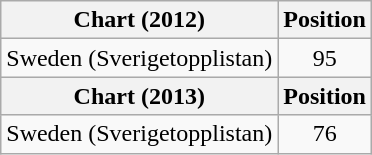<table class="wikitable">
<tr>
<th>Chart (2012)</th>
<th>Position</th>
</tr>
<tr>
<td>Sweden (Sverigetopplistan)</td>
<td align="center">95</td>
</tr>
<tr>
<th>Chart (2013)</th>
<th>Position</th>
</tr>
<tr>
<td>Sweden (Sverigetopplistan)</td>
<td align="center">76</td>
</tr>
</table>
